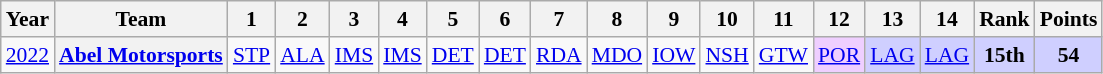<table class="wikitable" style="text-align:center; font-size:90%">
<tr>
<th>Year</th>
<th>Team</th>
<th>1</th>
<th>2</th>
<th>3</th>
<th>4</th>
<th>5</th>
<th>6</th>
<th>7</th>
<th>8</th>
<th>9</th>
<th>10</th>
<th>11</th>
<th>12</th>
<th>13</th>
<th>14</th>
<th>Rank</th>
<th>Points</th>
</tr>
<tr>
<td><a href='#'>2022</a></td>
<th><a href='#'>Abel Motorsports</a></th>
<td style="background:#;"><a href='#'>STP</a><br></td>
<td style="background:#;"><a href='#'>ALA</a><br></td>
<td style="background:#;"><a href='#'>IMS</a><br></td>
<td style="background:#;"><a href='#'>IMS</a><br></td>
<td style="background:#;"><a href='#'>DET</a><br></td>
<td style="background:#;"><a href='#'>DET</a><br></td>
<td style="background:#;"><a href='#'>RDA</a><br></td>
<td style="background:#;"><a href='#'>MDO</a><br></td>
<td style="background:#;"><a href='#'>IOW</a><br></td>
<td style="background:#;"><a href='#'>NSH</a><br></td>
<td style="background:#;"><a href='#'>GTW</a><br></td>
<td style="background:#EFCFFF;"><a href='#'>POR</a><br></td>
<td style="background:#CFCFFF;"><a href='#'>LAG</a><br></td>
<td style="background:#CFCFFF;"><a href='#'>LAG</a><br></td>
<th style="background:#CFCFFF;">15th</th>
<th style="background:#CFCFFF;">54</th>
</tr>
</table>
